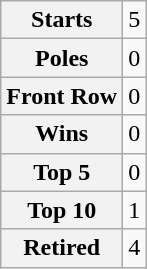<table class="wikitable" style="text-align:center">
<tr>
<th>Starts</th>
<td>5</td>
</tr>
<tr>
<th>Poles</th>
<td>0</td>
</tr>
<tr>
<th>Front Row</th>
<td>0</td>
</tr>
<tr>
<th>Wins</th>
<td>0</td>
</tr>
<tr>
<th>Top 5</th>
<td>0</td>
</tr>
<tr>
<th>Top 10</th>
<td>1</td>
</tr>
<tr>
<th>Retired</th>
<td>4</td>
</tr>
</table>
